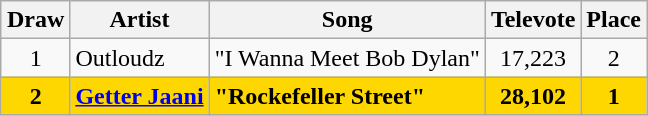<table class="sortable wikitable" style="margin: 1em auto 1em auto; text-align:center;">
<tr>
<th>Draw</th>
<th>Artist</th>
<th>Song</th>
<th>Televote</th>
<th>Place</th>
</tr>
<tr>
<td>1</td>
<td align="left">Outloudz</td>
<td align="left">"I Wanna Meet Bob Dylan"</td>
<td>17,223</td>
<td>2</td>
</tr>
<tr style="font-weight:bold; background:gold;">
<td>2</td>
<td align="left"><a href='#'>Getter Jaani</a></td>
<td align="left">"Rockefeller Street"</td>
<td>28,102</td>
<td>1</td>
</tr>
</table>
